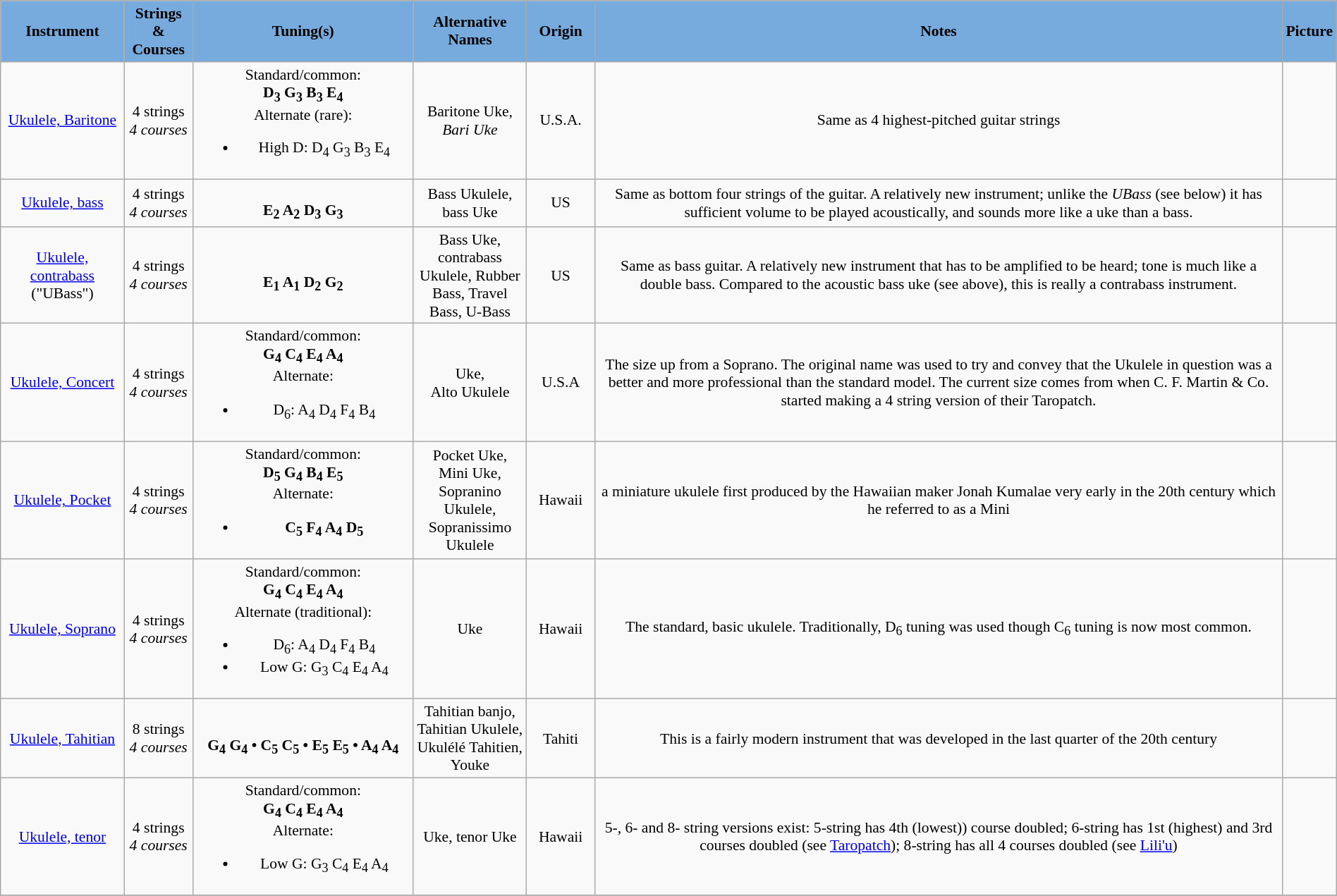<table class="wikitable" style="margin:0.5em auto; clear:both; font-size:.9em; text-align:center; width:100%">
<tr>
<th style="background: #7ad;">Instrument</th>
<th style="background: #7ad;" scope="col" width="58">Strings & Courses</th>
<th style="background: #7ad;" scope="col" width="202">Tuning(s)</th>
<th style="background: #7ad;" scope="col" width="100">Alternative Names</th>
<th style="background: #7ad;" scope="col" width="58">Origin</th>
<th style="background: #7ad;" scope="col" width'"140">Notes</th>
<th style="background: #7ad;">Picture</th>
</tr>
<tr>
<td><a href='#'>Ukulele, Baritone</a></td>
<td>4 strings<br><em>4 courses</em></td>
<td>Standard/common:<br><strong>D<sub>3</sub> G<sub>3</sub> B<sub>3</sub> E<sub>4</sub> </strong><br>Alternate (rare):<ul><li>High D: D<sub>4</sub> G<sub>3</sub> B<sub>3</sub> E<sub>4</sub></li></ul></td>
<td>Baritone Uke, <em>Bari Uke</em></td>
<td>U.S.A.</td>
<td>Same as 4 highest-pitched guitar strings</td>
<td></td>
</tr>
<tr>
<td><a href='#'>Ukulele, bass</a></td>
<td>4 strings<br><em>4 courses</em></td>
<td><br><strong>E<sub>2</sub> A<sub>2</sub> D<sub>3</sub> G<sub>3</sub> </strong></td>
<td>Bass Ukulele, bass Uke</td>
<td>US</td>
<td>Same as bottom four strings of the guitar.  A relatively new instrument; unlike the <em>UBass</em> (see below) it has sufficient volume to be played acoustically, and sounds more like a uke than a bass.</td>
<td></td>
</tr>
<tr>
<td><a href='#'>Ukulele, contrabass</a> ("UBass")</td>
<td>4 strings<br><em>4 courses</em></td>
<td><br><strong>E<sub>1</sub> A<sub>1</sub> D<sub>2</sub> G<sub>2</sub> </strong></td>
<td>Bass Uke, contrabass Ukulele, Rubber Bass, Travel Bass,  U-Bass</td>
<td>US</td>
<td>Same as bass guitar.  A relatively new instrument that has to be amplified to be heard; tone is much like a double bass.  Compared to the acoustic bass uke (see above), this is really a contrabass instrument.</td>
<td></td>
</tr>
<tr>
<td><a href='#'>Ukulele, Concert</a></td>
<td>4 strings<br><em>4 courses</em></td>
<td>Standard/common:<br><strong>G<sub>4</sub> C<sub>4</sub> E<sub>4</sub> A<sub>4</sub></strong><br>Alternate:<ul><li>D<sub>6</sub>: A<sub>4</sub> D<sub>4</sub> F<sub>4</sub> B<sub>4</sub></li></ul></td>
<td>Uke,<br>Alto Ukulele</td>
<td>U.S.A</td>
<td>The size up from a Soprano. The original name was used to try and convey that the Ukulele in question was a better and more professional than the standard model. The current size comes from when C. F. Martin & Co. started making a 4 string version of their Taropatch.</td>
<td></td>
</tr>
<tr>
<td><a href='#'>Ukulele, Pocket</a></td>
<td>4 strings<br><em>4 courses</em></td>
<td>Standard/common:<br><strong>D<sub>5</sub> G<sub>4</sub> B<sub>4</sub> E<sub>5</sub></strong><br>Alternate:<ul><li><strong>C<sub>5</sub> F<sub>4</sub> A<sub>4</sub> D<sub>5</sub></strong></li></ul></td>
<td>Pocket Uke, Mini Uke, Sopranino Ukulele, Sopranissimo Ukulele</td>
<td>Hawaii</td>
<td>a miniature ukulele first produced by the Hawaiian maker Jonah Kumalae very early in the 20th century which he referred to as a Mini</td>
<td></td>
</tr>
<tr>
<td><a href='#'>Ukulele, Soprano</a></td>
<td>4 strings<br><em>4 courses</em></td>
<td>Standard/common:<br><strong>G<sub>4</sub> C<sub>4</sub> E<sub>4</sub> A<sub>4</sub></strong><br>Alternate (traditional):<ul><li>D<sub>6</sub>: A<sub>4</sub> D<sub>4</sub> F<sub>4</sub> B<sub>4</sub></li><li>Low G: G<sub>3</sub> C<sub>4</sub> E<sub>4</sub> A<sub>4</sub></li></ul></td>
<td>Uke</td>
<td>Hawaii</td>
<td>The standard, basic ukulele.  Traditionally, D<sub>6</sub> tuning was used though C<sub>6</sub> tuning is now most common.</td>
<td></td>
</tr>
<tr>
<td><a href='#'>Ukulele, Tahitian</a></td>
<td>8 strings<br><em>4 courses</em></td>
<td><br><strong>G<sub>4</sub> G<sub>4</sub> • C<sub>5</sub> C<sub>5</sub> • E<sub>5</sub> E<sub>5</sub> • A<sub>4</sub> A<sub>4</sub></strong></td>
<td>Tahitian banjo, Tahitian Ukulele, Ukulélé Tahitien, Youke</td>
<td>Tahiti</td>
<td>This is a fairly modern instrument that was developed in the last quarter of the 20th century</td>
<td></td>
</tr>
<tr>
<td><a href='#'>Ukulele, tenor</a></td>
<td>4 strings<br><em>4 courses</em></td>
<td>Standard/common:<br><strong>G<sub>4</sub> C<sub>4</sub> E<sub>4</sub> A<sub>4</sub></strong><br>Alternate:<ul><li>Low G: G<sub>3</sub> C<sub>4</sub> E<sub>4</sub> A<sub>4</sub></li></ul></td>
<td>Uke, tenor Uke</td>
<td>Hawaii</td>
<td>5-, 6- and 8- string versions exist: 5-string has 4th (lowest)) course doubled; 6-string has 1st (highest) and 3rd courses doubled (see <a href='#'>Taropatch</a>); 8-string has all 4 courses doubled (see <a href='#'>Lili'u</a>)</td>
<td></td>
</tr>
<tr>
</tr>
</table>
